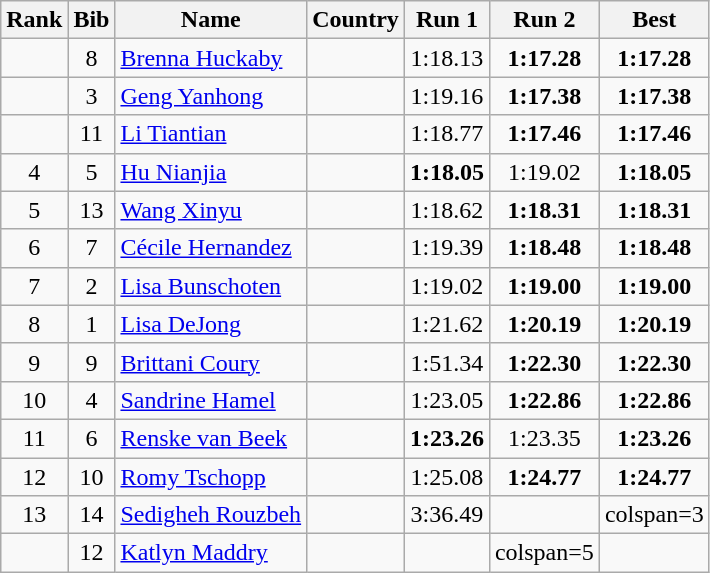<table class="wikitable sortable" style="text-align:center">
<tr>
<th>Rank</th>
<th>Bib</th>
<th>Name</th>
<th>Country</th>
<th>Run 1</th>
<th>Run 2</th>
<th>Best </th>
</tr>
<tr>
<td></td>
<td>8</td>
<td align="left"><a href='#'>Brenna Huckaby</a></td>
<td align="left"></td>
<td>1:18.13</td>
<td><strong>1:17.28</strong></td>
<td><strong>1:17.28</strong></td>
</tr>
<tr>
<td></td>
<td>3</td>
<td align="left"><a href='#'>Geng Yanhong</a></td>
<td align="left"></td>
<td>1:19.16</td>
<td><strong>1:17.38</strong></td>
<td><strong>1:17.38</strong></td>
</tr>
<tr>
<td></td>
<td>11</td>
<td align="left"><a href='#'>Li Tiantian</a></td>
<td align="left"></td>
<td>1:18.77</td>
<td><strong>1:17.46</strong></td>
<td><strong>1:17.46</strong></td>
</tr>
<tr>
<td>4</td>
<td>5</td>
<td align="left"><a href='#'>Hu Nianjia</a></td>
<td align="left"></td>
<td><strong>1:18.05</strong></td>
<td>1:19.02</td>
<td><strong>1:18.05</strong></td>
</tr>
<tr>
<td>5</td>
<td>13</td>
<td align="left"><a href='#'>Wang Xinyu</a></td>
<td align="left"></td>
<td>1:18.62</td>
<td><strong>1:18.31</strong></td>
<td><strong>1:18.31</strong></td>
</tr>
<tr>
<td>6</td>
<td>7</td>
<td align="left"><a href='#'>Cécile Hernandez</a></td>
<td align="left"></td>
<td>1:19.39</td>
<td><strong>1:18.48</strong></td>
<td><strong>1:18.48</strong></td>
</tr>
<tr>
<td>7</td>
<td>2</td>
<td align="left"><a href='#'>Lisa Bunschoten</a></td>
<td align="left"></td>
<td>1:19.02</td>
<td><strong>1:19.00</strong></td>
<td><strong>1:19.00</strong></td>
</tr>
<tr>
<td>8</td>
<td>1</td>
<td align="left"><a href='#'>Lisa DeJong</a></td>
<td align="left"></td>
<td>1:21.62</td>
<td><strong>1:20.19</strong></td>
<td><strong>1:20.19</strong></td>
</tr>
<tr>
<td>9</td>
<td>9</td>
<td align="left"><a href='#'>Brittani Coury</a></td>
<td align="left"></td>
<td>1:51.34</td>
<td><strong>1:22.30</strong></td>
<td><strong>1:22.30</strong></td>
</tr>
<tr>
<td>10</td>
<td>4</td>
<td align="left"><a href='#'>Sandrine Hamel</a></td>
<td align="left"></td>
<td>1:23.05</td>
<td><strong>1:22.86</strong></td>
<td><strong>1:22.86</strong></td>
</tr>
<tr>
<td>11</td>
<td>6</td>
<td align="left"><a href='#'>Renske van Beek</a></td>
<td align="left"></td>
<td><strong>1:23.26</strong></td>
<td>1:23.35</td>
<td><strong>1:23.26</strong></td>
</tr>
<tr>
<td>12</td>
<td>10</td>
<td align="left"><a href='#'>Romy Tschopp</a></td>
<td align="left"></td>
<td>1:25.08</td>
<td><strong>1:24.77</strong></td>
<td><strong>1:24.77</strong></td>
</tr>
<tr>
<td>13</td>
<td>14</td>
<td align="left"><a href='#'>Sedigheh Rouzbeh</a></td>
<td align="left"></td>
<td>3:36.49</td>
<td></td>
<td>colspan=3 </td>
</tr>
<tr>
<td></td>
<td>12</td>
<td align="left"><a href='#'>Katlyn Maddry</a></td>
<td align="left"></td>
<td></td>
<td>colspan=5 </td>
</tr>
</table>
